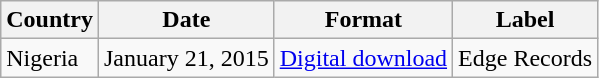<table class="wikitable">
<tr>
<th>Country</th>
<th>Date</th>
<th>Format</th>
<th>Label</th>
</tr>
<tr>
<td>Nigeria</td>
<td>January 21, 2015</td>
<td><a href='#'>Digital download</a></td>
<td>Edge Records</td>
</tr>
</table>
